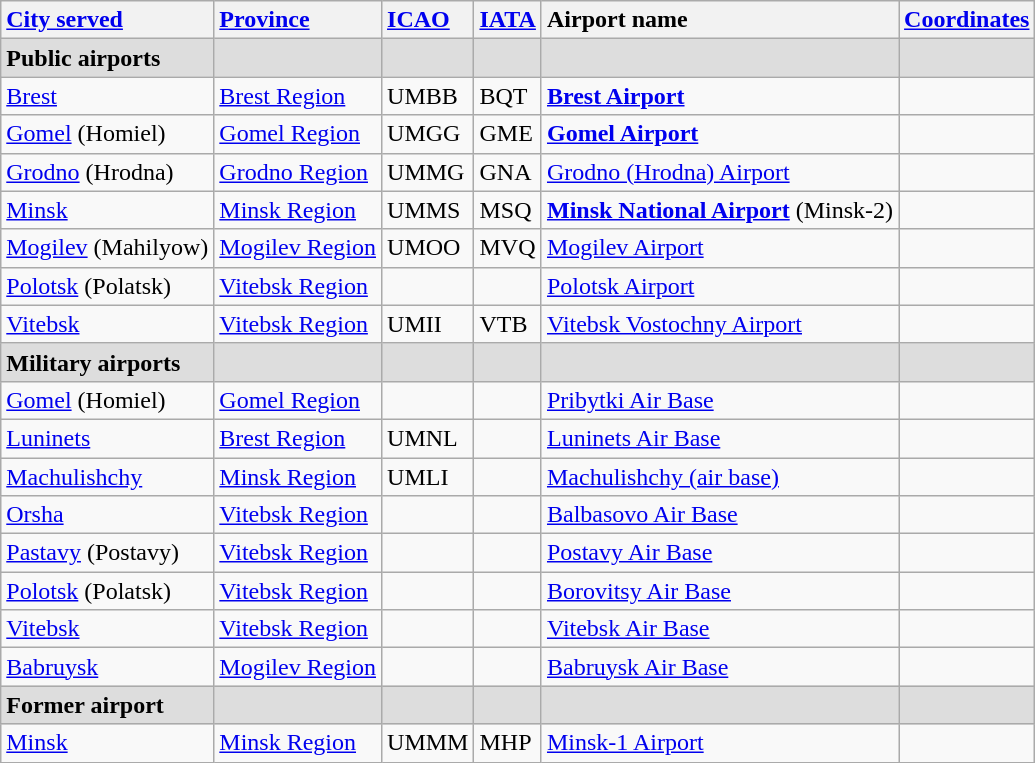<table class="wikitable sortable">
<tr valign="baseline">
<th style="text-align:left; white-space:nowrap;"><a href='#'>City served</a></th>
<th style="text-align:left;"><a href='#'>Province</a></th>
<th style="text-align:left;"><a href='#'>ICAO</a></th>
<th style="text-align:left;"><a href='#'>IATA</a></th>
<th style="text-align:left; white-space:nowrap;">Airport name</th>
<th style="text-align:left;"><a href='#'>Coordinates</a></th>
</tr>
<tr style="background-color:#DDDDDD;">
<td> <strong>Public airports</strong></td>
<td></td>
<td></td>
<td></td>
<td></td>
<td></td>
</tr>
<tr valign="top">
<td><a href='#'>Brest</a></td>
<td><a href='#'>Brest Region</a></td>
<td>UMBB</td>
<td>BQT</td>
<td><strong><a href='#'>Brest Airport</a></strong></td>
<td></td>
</tr>
<tr valign="top">
<td><a href='#'>Gomel</a> (Homiel)</td>
<td><a href='#'>Gomel Region</a></td>
<td>UMGG</td>
<td>GME</td>
<td><strong><a href='#'>Gomel Airport</a></strong></td>
<td></td>
</tr>
<tr valign="top">
<td><a href='#'>Grodno</a> (Hrodna)</td>
<td><a href='#'>Grodno Region</a></td>
<td>UMMG</td>
<td>GNA</td>
<td><a href='#'>Grodno (Hrodna) Airport</a></td>
<td></td>
</tr>
<tr valign="top">
<td><a href='#'>Minsk</a></td>
<td><a href='#'>Minsk Region</a></td>
<td>UMMS</td>
<td>MSQ</td>
<td><strong><a href='#'>Minsk National Airport</a></strong> (Minsk-2)</td>
<td></td>
</tr>
<tr valign="top">
<td><a href='#'>Mogilev</a> (Mahilyow)</td>
<td><a href='#'>Mogilev Region</a></td>
<td>UMOO</td>
<td>MVQ</td>
<td><a href='#'>Mogilev Airport</a></td>
<td></td>
</tr>
<tr valign="top">
<td><a href='#'>Polotsk</a> (Polatsk)</td>
<td><a href='#'>Vitebsk Region</a></td>
<td></td>
<td></td>
<td><a href='#'>Polotsk Airport</a></td>
<td></td>
</tr>
<tr valign="top">
<td><a href='#'>Vitebsk</a></td>
<td><a href='#'>Vitebsk Region</a></td>
<td>UMII</td>
<td>VTB</td>
<td><a href='#'>Vitebsk Vostochny Airport</a></td>
<td></td>
</tr>
<tr style="background-color:#DDDDDD;">
<td> <strong>Military airports</strong></td>
<td></td>
<td></td>
<td></td>
<td></td>
<td></td>
</tr>
<tr valign="top">
<td><a href='#'>Gomel</a> (Homiel)</td>
<td><a href='#'>Gomel Region</a></td>
<td></td>
<td></td>
<td><a href='#'>Pribytki Air Base</a></td>
<td></td>
</tr>
<tr valign="top">
<td><a href='#'>Luninets</a></td>
<td><a href='#'>Brest Region</a></td>
<td>UMNL</td>
<td></td>
<td><a href='#'>Luninets Air Base</a></td>
<td></td>
</tr>
<tr valign="top">
<td><a href='#'>Machulishchy</a></td>
<td><a href='#'>Minsk Region</a></td>
<td>UMLI</td>
<td></td>
<td><a href='#'>Machulishchy (air base)</a></td>
<td></td>
</tr>
<tr valign="top">
<td><a href='#'>Orsha</a></td>
<td><a href='#'>Vitebsk Region</a></td>
<td></td>
<td></td>
<td><a href='#'>Balbasovo Air Base</a></td>
<td></td>
</tr>
<tr valign="top">
<td><a href='#'>Pastavy</a> (Postavy)</td>
<td><a href='#'>Vitebsk Region</a></td>
<td></td>
<td></td>
<td><a href='#'>Postavy Air Base</a></td>
<td></td>
</tr>
<tr valign="top">
<td><a href='#'>Polotsk</a> (Polatsk)</td>
<td><a href='#'>Vitebsk Region</a></td>
<td></td>
<td></td>
<td><a href='#'>Borovitsy Air Base</a></td>
<td></td>
</tr>
<tr valign="top">
<td><a href='#'>Vitebsk</a></td>
<td><a href='#'>Vitebsk Region</a></td>
<td></td>
<td></td>
<td><a href='#'>Vitebsk Air Base</a></td>
<td></td>
</tr>
<tr valign="top">
<td><a href='#'>Babruysk</a></td>
<td><a href='#'>Mogilev Region</a></td>
<td></td>
<td></td>
<td><a href='#'>Babruysk Air Base</a></td>
<td></td>
</tr>
<tr style="background-color:#DDDDDD;">
<td> <strong>Former airport</strong></td>
<td></td>
<td></td>
<td></td>
<td></td>
<td></td>
</tr>
<tr valign="top">
<td><a href='#'>Minsk</a></td>
<td><a href='#'>Minsk Region</a></td>
<td>UMMM</td>
<td>MHP</td>
<td><a href='#'>Minsk-1 Airport</a></td>
<td></td>
</tr>
</table>
